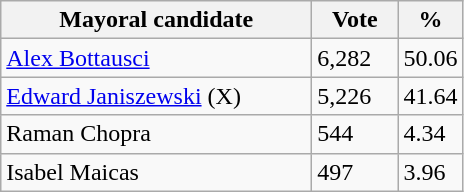<table class="wikitable">
<tr>
<th bgcolor="#DDDDFF" width="200px">Mayoral candidate</th>
<th bgcolor="#DDDDFF" width="50px">Vote</th>
<th bgcolor="#DDDDFF" width="30px">%</th>
</tr>
<tr>
<td><a href='#'>Alex Bottausci</a></td>
<td>6,282</td>
<td>50.06</td>
</tr>
<tr>
<td><a href='#'>Edward Janiszewski</a> (X)</td>
<td>5,226</td>
<td>41.64</td>
</tr>
<tr>
<td>Raman Chopra</td>
<td>544</td>
<td>4.34</td>
</tr>
<tr>
<td>Isabel Maicas</td>
<td>497</td>
<td>3.96</td>
</tr>
</table>
